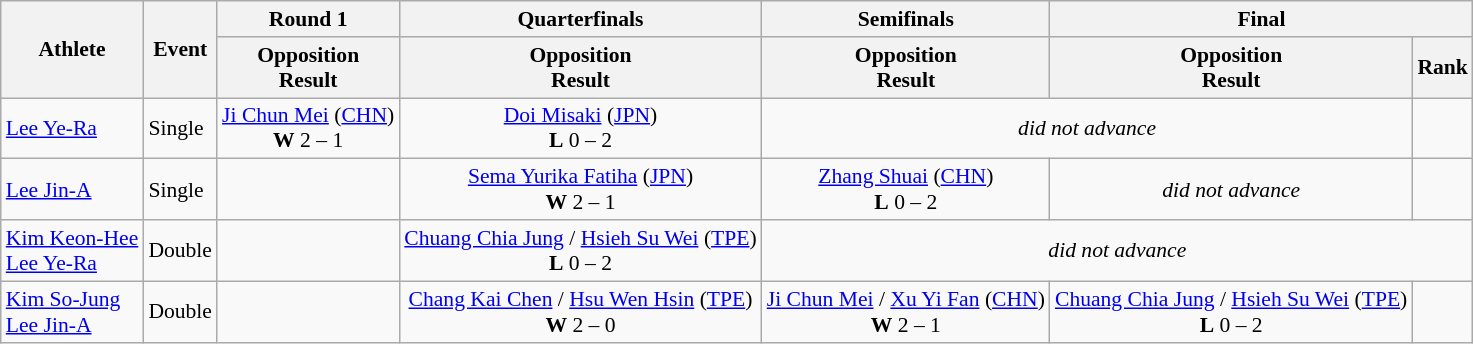<table class="wikitable" style="font-size:90%">
<tr>
<th rowspan="2">Athlete</th>
<th rowspan="2">Event</th>
<th>Round 1</th>
<th>Quarterfinals</th>
<th>Semifinals</th>
<th colspan="2">Final</th>
</tr>
<tr>
<th>Opposition<br>Result</th>
<th>Opposition<br>Result</th>
<th>Opposition<br>Result</th>
<th>Opposition<br>Result</th>
<th>Rank</th>
</tr>
<tr>
<td><a href='#'>Lee Ye-Ra</a></td>
<td>Single</td>
<td align=center> <a href='#'>Ji Chun Mei</a> <span>(<a href='#'>CHN</a>)</span><br><strong>W</strong> 2 – 1</td>
<td align=center> <a href='#'>Doi Misaki</a> <span>(<a href='#'>JPN</a>)</span><br><strong>L</strong> 0 – 2</td>
<td align=center colspan=2><em>did not advance</em></td>
</tr>
<tr>
<td><a href='#'>Lee Jin-A</a></td>
<td>Single</td>
<td></td>
<td align=center> <a href='#'>Sema Yurika Fatiha</a> <span>(<a href='#'>JPN</a>)</span><br><strong>W</strong> 2 – 1</td>
<td align=center> <a href='#'>Zhang Shuai</a> <span>(<a href='#'>CHN</a>)</span><br><strong>L</strong> 0 – 2</td>
<td align=center><em>did not advance</em></td>
<td align=center></td>
</tr>
<tr>
<td><a href='#'>Kim Keon-Hee</a> <br> <a href='#'>Lee Ye-Ra</a></td>
<td>Double</td>
<td></td>
<td align=center> <a href='#'>Chuang Chia Jung</a> / <a href='#'>Hsieh Su Wei</a> <span>(<a href='#'>TPE</a>)</span><br><strong>L</strong> 0 – 2</td>
<td align=center colspan=3><em>did not advance</em></td>
</tr>
<tr>
<td><a href='#'>Kim So-Jung</a> <br> <a href='#'>Lee Jin-A</a></td>
<td>Double</td>
<td></td>
<td align=center> <a href='#'>Chang Kai Chen</a> / <a href='#'>Hsu Wen Hsin</a> <span>(<a href='#'>TPE</a>)</span><br><strong>W</strong> 2 – 0</td>
<td align=center> <a href='#'>Ji Chun Mei</a> / <a href='#'>Xu Yi Fan</a> <span>(<a href='#'>CHN</a>)</span><br><strong>W</strong> 2 – 1</td>
<td align=center> <a href='#'>Chuang Chia Jung</a> / <a href='#'>Hsieh Su Wei</a> <span>(<a href='#'>TPE</a>)</span><br><strong>L</strong> 0 – 2</td>
<td align=center></td>
</tr>
</table>
